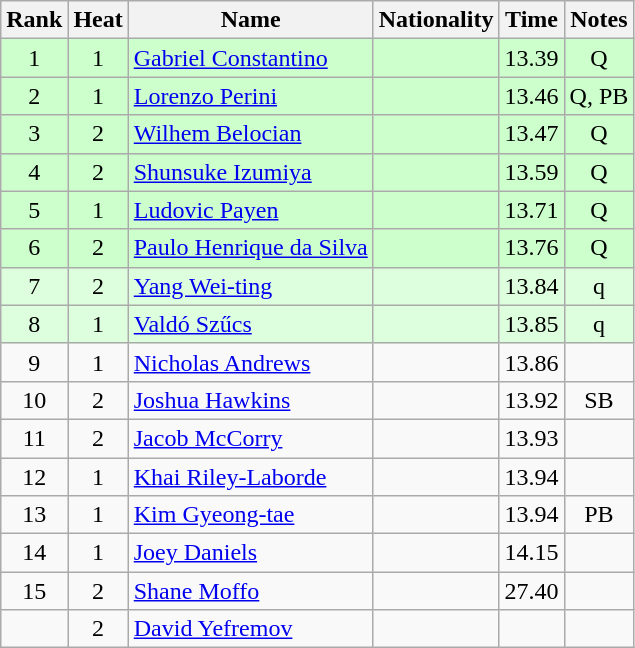<table class="wikitable sortable" style="text-align:center">
<tr>
<th>Rank</th>
<th>Heat</th>
<th>Name</th>
<th>Nationality</th>
<th>Time</th>
<th>Notes</th>
</tr>
<tr bgcolor=ccffcc>
<td>1</td>
<td>1</td>
<td align=left><a href='#'>Gabriel Constantino</a></td>
<td align=left></td>
<td>13.39</td>
<td>Q</td>
</tr>
<tr bgcolor=ccffcc>
<td>2</td>
<td>1</td>
<td align=left><a href='#'>Lorenzo Perini</a></td>
<td align=left></td>
<td>13.46</td>
<td>Q, PB</td>
</tr>
<tr bgcolor=ccffcc>
<td>3</td>
<td>2</td>
<td align=left><a href='#'>Wilhem Belocian</a></td>
<td align=left></td>
<td>13.47</td>
<td>Q</td>
</tr>
<tr bgcolor=ccffcc>
<td>4</td>
<td>2</td>
<td align=left><a href='#'>Shunsuke Izumiya</a></td>
<td align=left></td>
<td>13.59</td>
<td>Q</td>
</tr>
<tr bgcolor=ccffcc>
<td>5</td>
<td>1</td>
<td align=left><a href='#'>Ludovic Payen</a></td>
<td align=left></td>
<td>13.71</td>
<td>Q</td>
</tr>
<tr bgcolor=ccffcc>
<td>6</td>
<td>2</td>
<td align=left><a href='#'>Paulo Henrique da Silva</a></td>
<td align=left></td>
<td>13.76</td>
<td>Q</td>
</tr>
<tr bgcolor=ddffdd>
<td>7</td>
<td>2</td>
<td align=left><a href='#'>Yang Wei-ting</a></td>
<td align=left></td>
<td>13.84</td>
<td>q</td>
</tr>
<tr bgcolor=ddffdd>
<td>8</td>
<td>1</td>
<td align=left><a href='#'>Valdó Szűcs</a></td>
<td align=left></td>
<td>13.85</td>
<td>q</td>
</tr>
<tr>
<td>9</td>
<td>1</td>
<td align=left><a href='#'>Nicholas Andrews</a></td>
<td align=left></td>
<td>13.86</td>
<td></td>
</tr>
<tr>
<td>10</td>
<td>2</td>
<td align=left><a href='#'>Joshua Hawkins</a></td>
<td align=left></td>
<td>13.92</td>
<td>SB</td>
</tr>
<tr>
<td>11</td>
<td>2</td>
<td align=left><a href='#'>Jacob McCorry</a></td>
<td align=left></td>
<td>13.93</td>
<td></td>
</tr>
<tr>
<td>12</td>
<td>1</td>
<td align=left><a href='#'>Khai Riley-Laborde</a></td>
<td align=left></td>
<td>13.94</td>
<td></td>
</tr>
<tr>
<td>13</td>
<td>1</td>
<td align=left><a href='#'>Kim Gyeong-tae</a></td>
<td align=left></td>
<td>13.94</td>
<td>PB</td>
</tr>
<tr>
<td>14</td>
<td>1</td>
<td align=left><a href='#'>Joey Daniels</a></td>
<td align=left></td>
<td>14.15</td>
<td></td>
</tr>
<tr>
<td>15</td>
<td>2</td>
<td align=left><a href='#'>Shane Moffo</a></td>
<td align=left></td>
<td>27.40</td>
<td></td>
</tr>
<tr>
<td></td>
<td>2</td>
<td align=left><a href='#'>David Yefremov</a></td>
<td align=left></td>
<td></td>
<td></td>
</tr>
</table>
